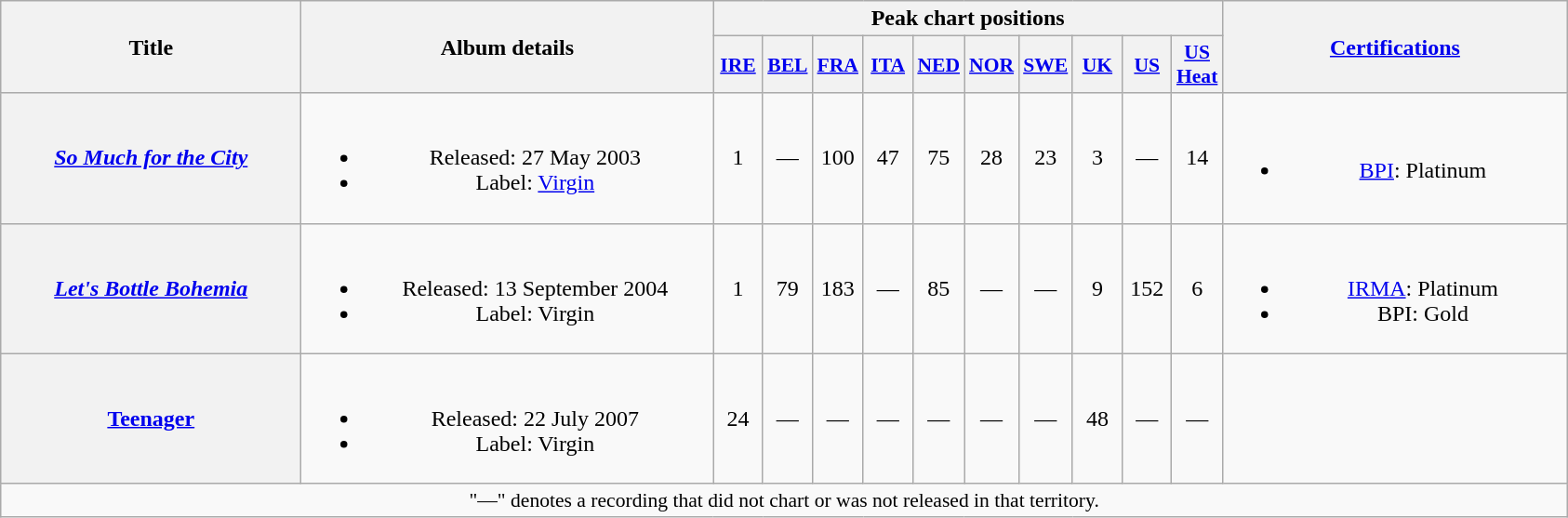<table class="wikitable plainrowheaders" style="text-align:center;" border="1">
<tr>
<th scope="col" rowspan="2" style="width:13em;">Title</th>
<th scope="col" rowspan="2" style="width:18em;">Album details</th>
<th scope="col" colspan="10">Peak chart positions</th>
<th scope="col" rowspan="2" style="width:15em;"><a href='#'>Certifications</a></th>
</tr>
<tr>
<th scope="col" style="width:2em;font-size:90%;"><a href='#'>IRE</a><br></th>
<th scope="col" style="width:2em;font-size:90%;"><a href='#'>BEL</a><br></th>
<th scope="col" style="width:2em;font-size:90%;"><a href='#'>FRA</a><br></th>
<th scope="col" style="width:2em;font-size:90%;"><a href='#'>ITA</a><br></th>
<th scope="col" style="width:2em;font-size:90%;"><a href='#'>NED</a><br></th>
<th scope="col" style="width:2em;font-size:90%;"><a href='#'>NOR</a><br></th>
<th scope="col" style="width:2em;font-size:90%;"><a href='#'>SWE</a><br></th>
<th scope="col" style="width:2em;font-size:90%;"><a href='#'>UK</a><br></th>
<th scope="col" style="width:2em;font-size:90%;"><a href='#'>US</a><br></th>
<th scope="col" style="width:2em;font-size:90%;"><a href='#'>US<br>Heat</a><br></th>
</tr>
<tr>
<th scope="row"><em><a href='#'>So Much for the City</a></em></th>
<td><br><ul><li>Released: 27 May 2003</li><li>Label: <a href='#'>Virgin</a></li></ul></td>
<td style="text-align:center;">1</td>
<td style="text-align:center;">—</td>
<td style="text-align:center;">100</td>
<td style="text-align:center;">47</td>
<td style="text-align:center;">75</td>
<td style="text-align:center;">28</td>
<td style="text-align:center;">23</td>
<td style="text-align:center;">3</td>
<td style="text-align:center;">—</td>
<td style="text-align:center;">14</td>
<td><br><ul><li><a href='#'>BPI</a>: Platinum</li></ul></td>
</tr>
<tr>
<th scope="row"><em><a href='#'>Let's Bottle Bohemia</a></em></th>
<td><br><ul><li>Released: 13 September 2004</li><li>Label: Virgin</li></ul></td>
<td style="text-align:center;">1</td>
<td style="text-align:center;">79</td>
<td style="text-align:center;">183</td>
<td style="text-align:center;">—</td>
<td style="text-align:center;">85</td>
<td style="text-align:center;">—</td>
<td style="text-align:center;">—</td>
<td style="text-align:center;">9</td>
<td style="text-align:center;">152</td>
<td style="text-align:center;">6</td>
<td><br><ul><li><a href='#'>IRMA</a>: Platinum</li><li>BPI: Gold</li></ul></td>
</tr>
<tr>
<th scope="row"><em><a href='#'></em>Teenager<em></a></em></th>
<td><br><ul><li>Released: 22 July 2007</li><li>Label: Virgin</li></ul></td>
<td style="text-align:center;">24</td>
<td style="text-align:center;">—</td>
<td style="text-align:center;">—</td>
<td style="text-align:center;">—</td>
<td style="text-align:center;">—</td>
<td style="text-align:center;">—</td>
<td style="text-align:center;">—</td>
<td style="text-align:center;">48</td>
<td style="text-align:center;">—</td>
<td style="text-align:center;">—</td>
<td></td>
</tr>
<tr>
<td colspan="15" style="font-size:90%">"—" denotes a recording that did not chart or was not released in that territory.</td>
</tr>
</table>
